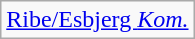<table class="wikitable">
<tr>
<td><a href='#'>Ribe/Esbjerg <em>Kom.</em></a></td>
</tr>
</table>
